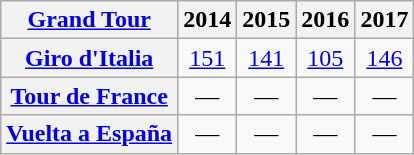<table class="wikitable plainrowheaders">
<tr>
<th scope="col"><a href='#'>Grand Tour</a></th>
<th scope="col">2014</th>
<th scope="col">2015</th>
<th scope="col">2016</th>
<th scope="col">2017</th>
</tr>
<tr style="text-align:center;">
<th scope="row"> <a href='#'>Giro d'Italia</a></th>
<td><a href='#'>151</a></td>
<td><a href='#'>141</a></td>
<td><a href='#'>105</a></td>
<td><a href='#'>146</a></td>
</tr>
<tr style="text-align:center;">
<th scope="row"> <a href='#'>Tour de France</a></th>
<td>—</td>
<td>—</td>
<td>—</td>
<td>—</td>
</tr>
<tr style="text-align:center;">
<th scope="row"> <a href='#'>Vuelta a España</a></th>
<td>—</td>
<td>—</td>
<td>—</td>
<td>—</td>
</tr>
</table>
